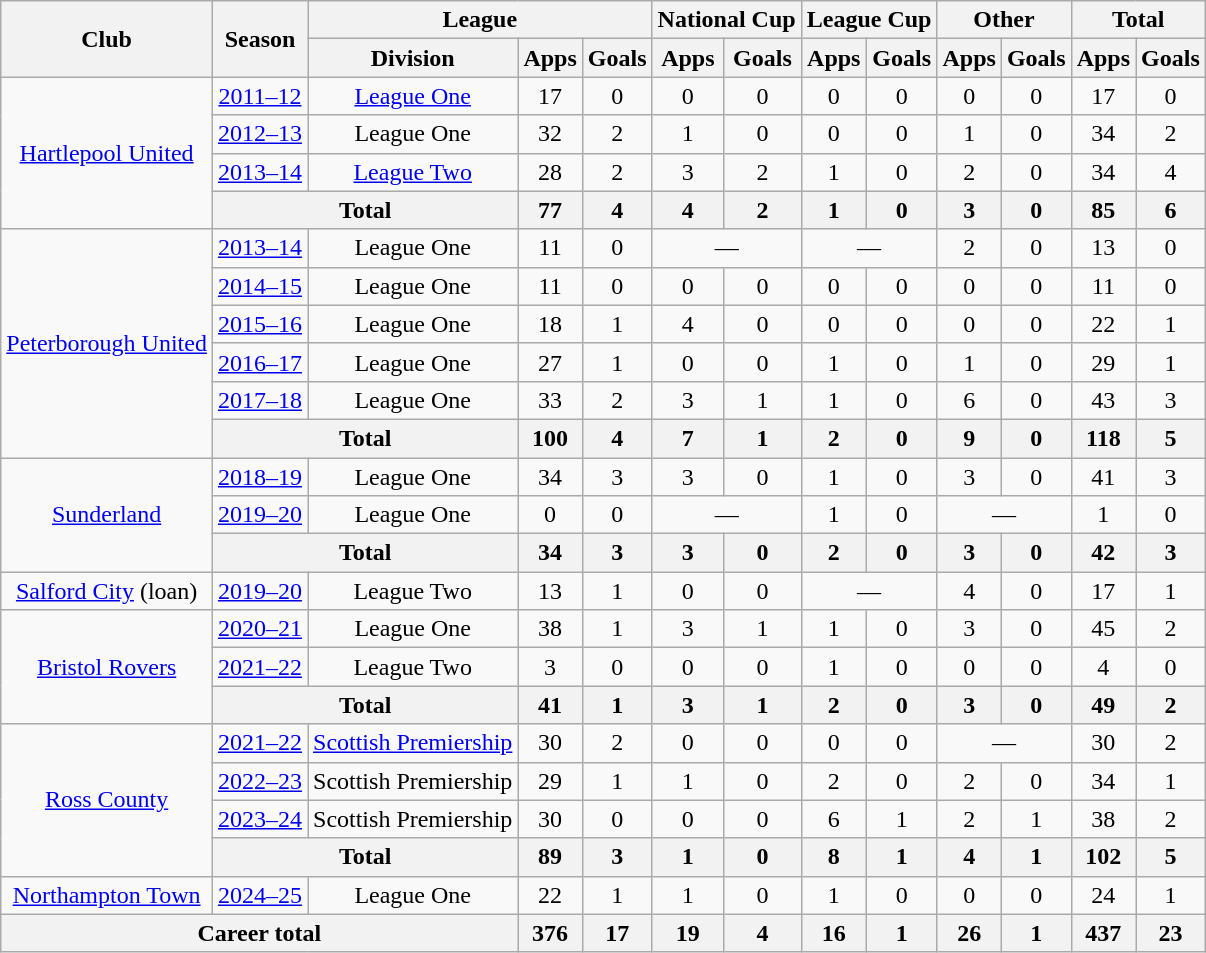<table class=wikitable style=text-align:center>
<tr>
<th rowspan=2>Club</th>
<th rowspan=2>Season</th>
<th colspan=3>League</th>
<th colspan=2>National Cup</th>
<th colspan=2>League Cup</th>
<th colspan=2>Other</th>
<th colspan=2>Total</th>
</tr>
<tr>
<th>Division</th>
<th>Apps</th>
<th>Goals</th>
<th>Apps</th>
<th>Goals</th>
<th>Apps</th>
<th>Goals</th>
<th>Apps</th>
<th>Goals</th>
<th>Apps</th>
<th>Goals</th>
</tr>
<tr>
<td rowspan=4><a href='#'>Hartlepool United</a></td>
<td><a href='#'>2011–12</a></td>
<td><a href='#'>League One</a></td>
<td>17</td>
<td>0</td>
<td>0</td>
<td>0</td>
<td>0</td>
<td>0</td>
<td>0</td>
<td>0</td>
<td>17</td>
<td>0</td>
</tr>
<tr>
<td><a href='#'>2012–13</a></td>
<td>League One</td>
<td>32</td>
<td>2</td>
<td>1</td>
<td>0</td>
<td>0</td>
<td>0</td>
<td>1</td>
<td>0</td>
<td>34</td>
<td>2</td>
</tr>
<tr>
<td><a href='#'>2013–14</a></td>
<td><a href='#'>League Two</a></td>
<td>28</td>
<td>2</td>
<td>3</td>
<td>2</td>
<td>1</td>
<td>0</td>
<td>2</td>
<td>0</td>
<td>34</td>
<td>4</td>
</tr>
<tr>
<th colspan=2>Total</th>
<th>77</th>
<th>4</th>
<th>4</th>
<th>2</th>
<th>1</th>
<th>0</th>
<th>3</th>
<th>0</th>
<th>85</th>
<th>6</th>
</tr>
<tr>
<td rowspan=6><a href='#'>Peterborough United</a></td>
<td><a href='#'>2013–14</a></td>
<td>League One</td>
<td>11</td>
<td>0</td>
<td colspan=2>—</td>
<td colspan=2>—</td>
<td>2</td>
<td>0</td>
<td>13</td>
<td>0</td>
</tr>
<tr>
<td><a href='#'>2014–15</a></td>
<td>League One</td>
<td>11</td>
<td>0</td>
<td>0</td>
<td>0</td>
<td>0</td>
<td>0</td>
<td>0</td>
<td>0</td>
<td>11</td>
<td>0</td>
</tr>
<tr>
<td><a href='#'>2015–16</a></td>
<td>League One</td>
<td>18</td>
<td>1</td>
<td>4</td>
<td>0</td>
<td>0</td>
<td>0</td>
<td>0</td>
<td>0</td>
<td>22</td>
<td>1</td>
</tr>
<tr>
<td><a href='#'>2016–17</a></td>
<td>League One</td>
<td>27</td>
<td>1</td>
<td>0</td>
<td>0</td>
<td>1</td>
<td>0</td>
<td>1</td>
<td>0</td>
<td>29</td>
<td>1</td>
</tr>
<tr>
<td><a href='#'>2017–18</a></td>
<td>League One</td>
<td>33</td>
<td>2</td>
<td>3</td>
<td>1</td>
<td>1</td>
<td>0</td>
<td>6</td>
<td>0</td>
<td>43</td>
<td>3</td>
</tr>
<tr>
<th colspan=2>Total</th>
<th>100</th>
<th>4</th>
<th>7</th>
<th>1</th>
<th>2</th>
<th>0</th>
<th>9</th>
<th>0</th>
<th>118</th>
<th>5</th>
</tr>
<tr>
<td rowspan=3><a href='#'>Sunderland</a></td>
<td><a href='#'>2018–19</a></td>
<td>League One</td>
<td>34</td>
<td>3</td>
<td>3</td>
<td>0</td>
<td>1</td>
<td>0</td>
<td>3</td>
<td>0</td>
<td>41</td>
<td>3</td>
</tr>
<tr>
<td><a href='#'>2019–20</a></td>
<td>League One</td>
<td>0</td>
<td>0</td>
<td colspan=2>—</td>
<td>1</td>
<td>0</td>
<td colspan=2>—</td>
<td>1</td>
<td>0</td>
</tr>
<tr>
<th colspan=2>Total</th>
<th>34</th>
<th>3</th>
<th>3</th>
<th>0</th>
<th>2</th>
<th>0</th>
<th>3</th>
<th>0</th>
<th>42</th>
<th>3</th>
</tr>
<tr>
<td><a href='#'>Salford City</a> (loan)</td>
<td><a href='#'>2019–20</a></td>
<td>League Two</td>
<td>13</td>
<td>1</td>
<td>0</td>
<td>0</td>
<td colspan=2>—</td>
<td>4</td>
<td>0</td>
<td>17</td>
<td>1</td>
</tr>
<tr>
<td rowspan="3"><a href='#'>Bristol Rovers</a></td>
<td><a href='#'>2020–21</a></td>
<td>League One</td>
<td>38</td>
<td>1</td>
<td>3</td>
<td>1</td>
<td>1</td>
<td>0</td>
<td>3</td>
<td>0</td>
<td>45</td>
<td>2</td>
</tr>
<tr>
<td><a href='#'>2021–22</a></td>
<td>League Two</td>
<td>3</td>
<td>0</td>
<td>0</td>
<td>0</td>
<td>1</td>
<td>0</td>
<td>0</td>
<td>0</td>
<td>4</td>
<td>0</td>
</tr>
<tr>
<th colspan=2>Total</th>
<th>41</th>
<th>1</th>
<th>3</th>
<th>1</th>
<th>2</th>
<th>0</th>
<th>3</th>
<th>0</th>
<th>49</th>
<th>2</th>
</tr>
<tr>
<td rowspan=4><a href='#'>Ross County</a></td>
<td><a href='#'>2021–22</a></td>
<td><a href='#'>Scottish Premiership</a></td>
<td>30</td>
<td>2</td>
<td>0</td>
<td>0</td>
<td>0</td>
<td>0</td>
<td colspan=2>—</td>
<td>30</td>
<td>2</td>
</tr>
<tr>
<td><a href='#'>2022–23</a></td>
<td>Scottish Premiership</td>
<td>29</td>
<td>1</td>
<td>1</td>
<td>0</td>
<td>2</td>
<td>0</td>
<td>2</td>
<td>0</td>
<td>34</td>
<td>1</td>
</tr>
<tr>
<td><a href='#'>2023–24</a></td>
<td>Scottish Premiership</td>
<td>30</td>
<td>0</td>
<td>0</td>
<td>0</td>
<td>6</td>
<td>1</td>
<td>2</td>
<td>1</td>
<td>38</td>
<td>2</td>
</tr>
<tr>
<th colspan=2>Total</th>
<th>89</th>
<th>3</th>
<th>1</th>
<th>0</th>
<th>8</th>
<th>1</th>
<th>4</th>
<th>1</th>
<th>102</th>
<th>5</th>
</tr>
<tr>
<td><a href='#'>Northampton Town</a></td>
<td><a href='#'>2024–25</a></td>
<td>League One</td>
<td>22</td>
<td>1</td>
<td>1</td>
<td>0</td>
<td>1</td>
<td>0</td>
<td>0</td>
<td>0</td>
<td>24</td>
<td>1</td>
</tr>
<tr>
<th colspan=3>Career total</th>
<th>376</th>
<th>17</th>
<th>19</th>
<th>4</th>
<th>16</th>
<th>1</th>
<th>26</th>
<th>1</th>
<th>437</th>
<th>23</th>
</tr>
</table>
